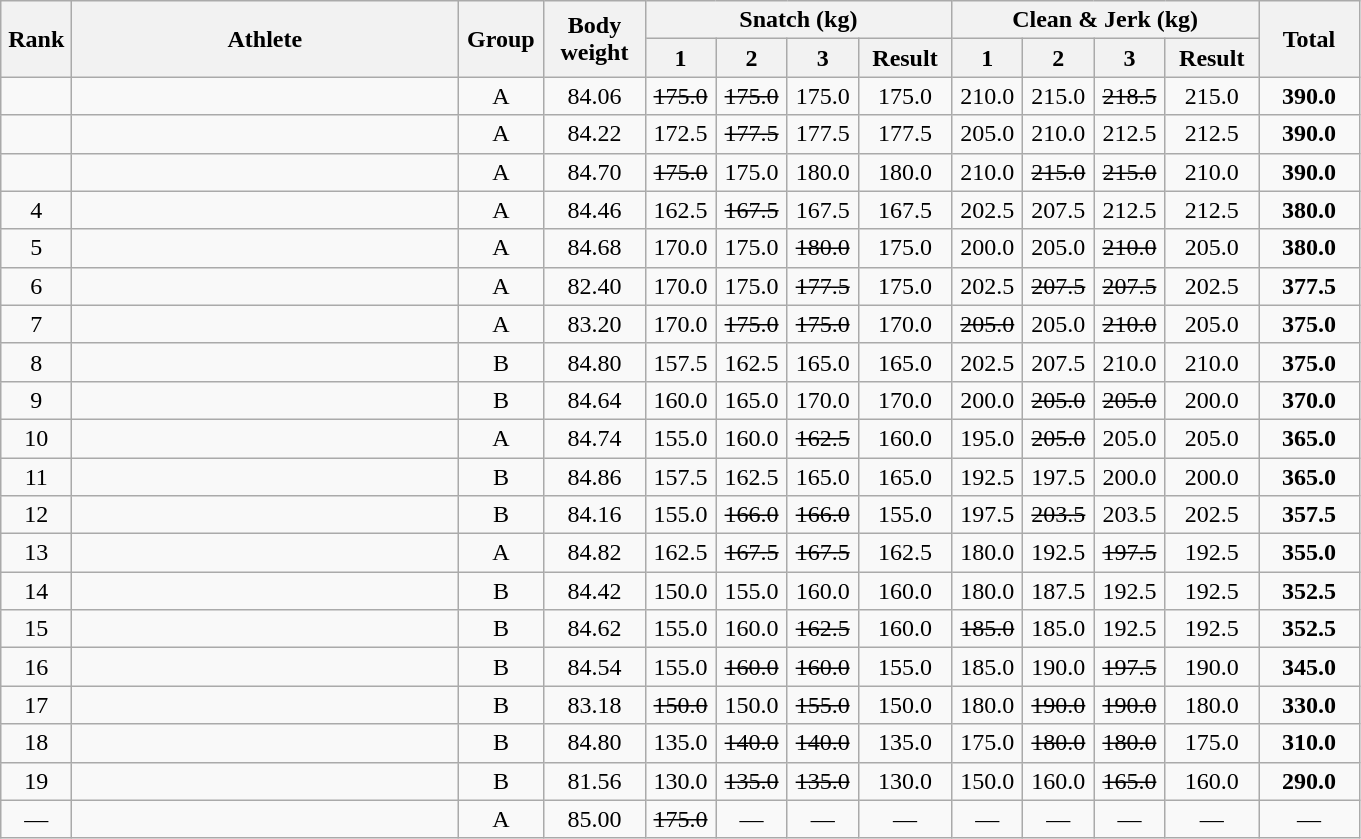<table class = "wikitable" style="text-align:center;">
<tr>
<th rowspan=2 width=40>Rank</th>
<th rowspan=2 width=250>Athlete</th>
<th rowspan=2 width=50>Group</th>
<th rowspan=2 width=60>Body weight</th>
<th colspan=4>Snatch (kg)</th>
<th colspan=4>Clean & Jerk (kg)</th>
<th rowspan=2 width=60>Total</th>
</tr>
<tr>
<th width=40>1</th>
<th width=40>2</th>
<th width=40>3</th>
<th width=55>Result</th>
<th width=40>1</th>
<th width=40>2</th>
<th width=40>3</th>
<th width=55>Result</th>
</tr>
<tr>
<td></td>
<td align=left></td>
<td>A</td>
<td>84.06</td>
<td><s>175.0</s></td>
<td><s>175.0</s></td>
<td>175.0</td>
<td>175.0</td>
<td>210.0</td>
<td>215.0</td>
<td><s>218.5</s></td>
<td>215.0</td>
<td><strong>390.0 </strong></td>
</tr>
<tr>
<td></td>
<td align=left></td>
<td>A</td>
<td>84.22</td>
<td>172.5</td>
<td><s>177.5</s></td>
<td>177.5</td>
<td>177.5</td>
<td>205.0</td>
<td>210.0</td>
<td>212.5</td>
<td>212.5</td>
<td><strong>390.0 </strong></td>
</tr>
<tr>
<td></td>
<td align=left></td>
<td>A</td>
<td>84.70</td>
<td><s>175.0</s></td>
<td>175.0</td>
<td>180.0</td>
<td>180.0</td>
<td>210.0</td>
<td><s>215.0</s></td>
<td><s>215.0</s></td>
<td>210.0</td>
<td><strong>390.0 </strong></td>
</tr>
<tr>
<td>4</td>
<td align=left></td>
<td>A</td>
<td>84.46</td>
<td>162.5</td>
<td><s>167.5</s></td>
<td>167.5</td>
<td>167.5</td>
<td>202.5</td>
<td>207.5</td>
<td>212.5</td>
<td>212.5</td>
<td><strong>380.0 </strong></td>
</tr>
<tr>
<td>5</td>
<td align=left></td>
<td>A</td>
<td>84.68</td>
<td>170.0</td>
<td>175.0</td>
<td><s>180.0</s></td>
<td>175.0</td>
<td>200.0</td>
<td>205.0</td>
<td><s>210.0</s></td>
<td>205.0</td>
<td><strong>380.0 </strong></td>
</tr>
<tr>
<td>6</td>
<td align=left></td>
<td>A</td>
<td>82.40</td>
<td>170.0</td>
<td>175.0</td>
<td><s>177.5</s></td>
<td>175.0</td>
<td>202.5</td>
<td><s>207.5</s></td>
<td><s>207.5</s></td>
<td>202.5</td>
<td><strong>377.5 </strong></td>
</tr>
<tr>
<td>7</td>
<td align=left></td>
<td>A</td>
<td>83.20</td>
<td>170.0</td>
<td><s>175.0</s></td>
<td><s>175.0</s></td>
<td>170.0</td>
<td><s>205.0</s></td>
<td>205.0</td>
<td><s>210.0</s></td>
<td>205.0</td>
<td><strong>375.0 </strong></td>
</tr>
<tr>
<td>8</td>
<td align=left></td>
<td>B</td>
<td>84.80</td>
<td>157.5</td>
<td>162.5</td>
<td>165.0</td>
<td>165.0</td>
<td>202.5</td>
<td>207.5</td>
<td>210.0</td>
<td>210.0</td>
<td><strong>375.0 </strong></td>
</tr>
<tr>
<td>9</td>
<td align=left></td>
<td>B</td>
<td>84.64</td>
<td>160.0</td>
<td>165.0</td>
<td>170.0</td>
<td>170.0</td>
<td>200.0</td>
<td><s>205.0</s></td>
<td><s>205.0</s></td>
<td>200.0</td>
<td><strong>370.0 </strong></td>
</tr>
<tr>
<td>10</td>
<td align=left></td>
<td>A</td>
<td>84.74</td>
<td>155.0</td>
<td>160.0</td>
<td><s>162.5</s></td>
<td>160.0</td>
<td>195.0</td>
<td><s>205.0</s></td>
<td>205.0</td>
<td>205.0</td>
<td><strong>365.0 </strong></td>
</tr>
<tr>
<td>11</td>
<td align=left></td>
<td>B</td>
<td>84.86</td>
<td>157.5</td>
<td>162.5</td>
<td>165.0</td>
<td>165.0</td>
<td>192.5</td>
<td>197.5</td>
<td>200.0</td>
<td>200.0</td>
<td><strong>365.0 </strong></td>
</tr>
<tr>
<td>12</td>
<td align=left></td>
<td>B</td>
<td>84.16</td>
<td>155.0</td>
<td><s>166.0</s></td>
<td><s>166.0</s></td>
<td>155.0</td>
<td>197.5</td>
<td><s>203.5</s></td>
<td>203.5</td>
<td>202.5</td>
<td><strong>357.5 </strong></td>
</tr>
<tr>
<td>13</td>
<td align=left></td>
<td>A</td>
<td>84.82</td>
<td>162.5</td>
<td><s>167.5</s></td>
<td><s>167.5</s></td>
<td>162.5</td>
<td>180.0</td>
<td>192.5</td>
<td><s>197.5</s></td>
<td>192.5</td>
<td><strong>355.0 </strong></td>
</tr>
<tr>
<td>14</td>
<td align=left></td>
<td>B</td>
<td>84.42</td>
<td>150.0</td>
<td>155.0</td>
<td>160.0</td>
<td>160.0</td>
<td>180.0</td>
<td>187.5</td>
<td>192.5</td>
<td>192.5</td>
<td><strong>352.5 </strong></td>
</tr>
<tr>
<td>15</td>
<td align=left></td>
<td>B</td>
<td>84.62</td>
<td>155.0</td>
<td>160.0</td>
<td><s>162.5</s></td>
<td>160.0</td>
<td><s>185.0</s></td>
<td>185.0</td>
<td>192.5</td>
<td>192.5</td>
<td><strong>352.5 </strong></td>
</tr>
<tr>
<td>16</td>
<td align=left></td>
<td>B</td>
<td>84.54</td>
<td>155.0</td>
<td><s>160.0</s></td>
<td><s>160.0</s></td>
<td>155.0</td>
<td>185.0</td>
<td>190.0</td>
<td><s>197.5</s></td>
<td>190.0</td>
<td><strong>345.0 </strong></td>
</tr>
<tr>
<td>17</td>
<td align=left></td>
<td>B</td>
<td>83.18</td>
<td><s>150.0</s></td>
<td>150.0</td>
<td><s>155.0</s></td>
<td>150.0</td>
<td>180.0</td>
<td><s>190.0</s></td>
<td><s>190.0</s></td>
<td>180.0</td>
<td><strong>330.0 </strong></td>
</tr>
<tr>
<td>18</td>
<td align=left></td>
<td>B</td>
<td>84.80</td>
<td>135.0</td>
<td><s>140.0</s></td>
<td><s>140.0</s></td>
<td>135.0</td>
<td>175.0</td>
<td><s>180.0</s></td>
<td><s>180.0</s></td>
<td>175.0</td>
<td><strong>310.0 </strong></td>
</tr>
<tr>
<td>19</td>
<td align=left></td>
<td>B</td>
<td>81.56</td>
<td>130.0</td>
<td><s>135.0</s></td>
<td><s>135.0</s></td>
<td>130.0</td>
<td>150.0</td>
<td>160.0</td>
<td><s>165.0</s></td>
<td>160.0</td>
<td><strong>290.0 </strong></td>
</tr>
<tr>
<td>—</td>
<td align=left></td>
<td>A</td>
<td>85.00</td>
<td><s>175.0</s></td>
<td>—</td>
<td>—</td>
<td>—</td>
<td>—</td>
<td>—</td>
<td>—</td>
<td>—</td>
<td>—</td>
</tr>
</table>
